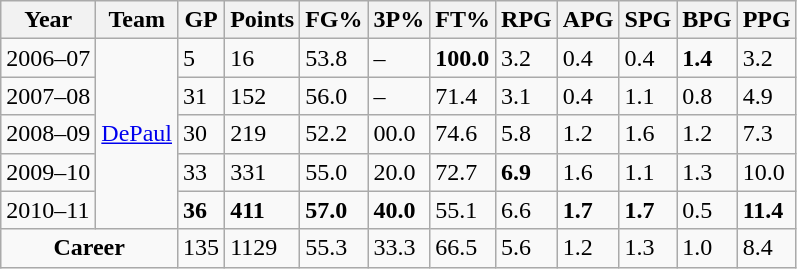<table class="wikitable sortable">
<tr>
<th>Year</th>
<th>Team</th>
<th>GP</th>
<th>Points</th>
<th>FG%</th>
<th>3P%</th>
<th>FT%</th>
<th>RPG</th>
<th>APG</th>
<th>SPG</th>
<th>BPG</th>
<th>PPG</th>
</tr>
<tr>
<td>2006–07</td>
<td rowspan=5><a href='#'>DePaul</a></td>
<td>5</td>
<td>16</td>
<td>53.8</td>
<td>–</td>
<td><strong>100.0</strong></td>
<td>3.2</td>
<td>0.4</td>
<td>0.4</td>
<td><strong>1.4</strong></td>
<td>3.2</td>
</tr>
<tr>
<td>2007–08</td>
<td>31</td>
<td>152</td>
<td>56.0</td>
<td>–</td>
<td>71.4</td>
<td>3.1</td>
<td>0.4</td>
<td>1.1</td>
<td>0.8</td>
<td>4.9</td>
</tr>
<tr>
<td>2008–09</td>
<td>30</td>
<td>219</td>
<td>52.2</td>
<td>00.0</td>
<td>74.6</td>
<td>5.8</td>
<td>1.2</td>
<td>1.6</td>
<td>1.2</td>
<td>7.3</td>
</tr>
<tr>
<td>2009–10</td>
<td>33</td>
<td>331</td>
<td>55.0</td>
<td>20.0</td>
<td>72.7</td>
<td><strong>6.9</strong></td>
<td>1.6</td>
<td>1.1</td>
<td>1.3</td>
<td>10.0</td>
</tr>
<tr>
<td>2010–11</td>
<td><strong>36</strong></td>
<td><strong>411</strong></td>
<td><strong>57.0</strong></td>
<td><strong>40.0</strong></td>
<td>55.1</td>
<td>6.6</td>
<td><strong>1.7</strong></td>
<td><strong>1.7</strong></td>
<td>0.5</td>
<td><strong>11.4</strong></td>
</tr>
<tr class="sortbottom">
<td colspan=2 align=center><strong>Career</strong></td>
<td>135</td>
<td>1129</td>
<td>55.3</td>
<td>33.3</td>
<td>66.5</td>
<td>5.6</td>
<td>1.2</td>
<td>1.3</td>
<td>1.0</td>
<td>8.4</td>
</tr>
</table>
